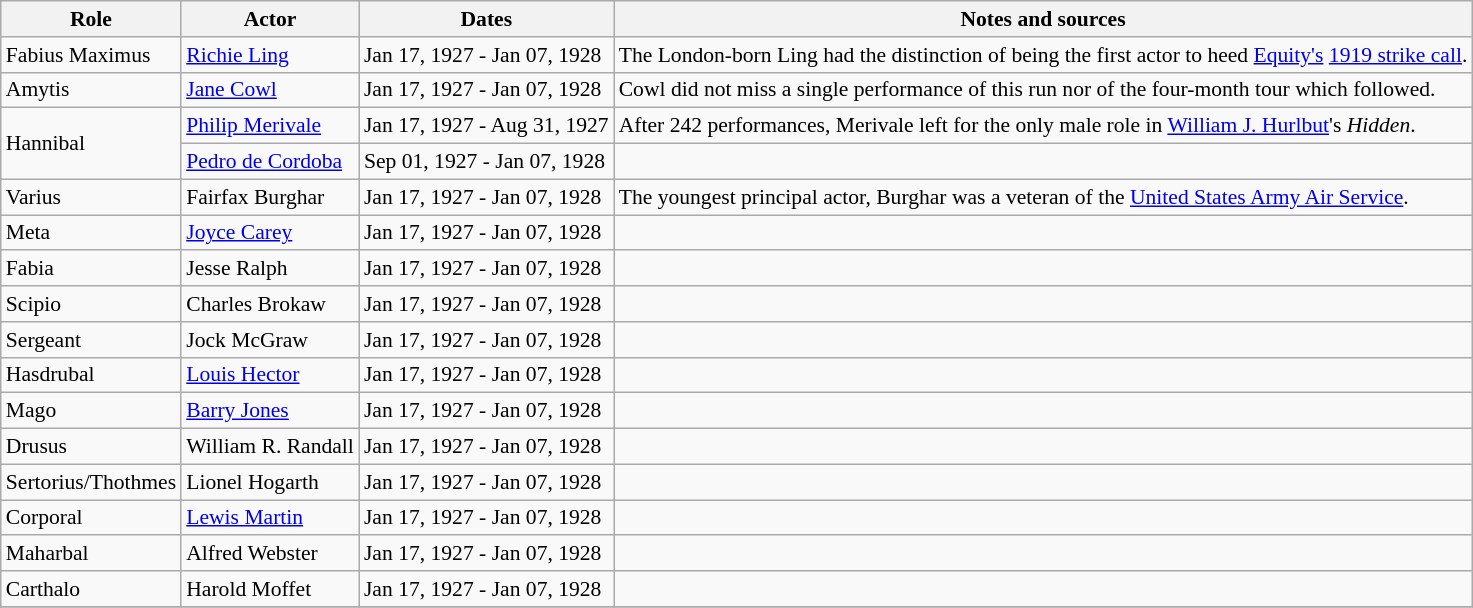<table class="wikitable sortable plainrowheaders" style="font-size: 90%">
<tr>
<th scope="col">Role</th>
<th scope="col">Actor</th>
<th scope="col">Dates</th>
<th scope="col">Notes and sources</th>
</tr>
<tr>
<td>Fabius Maximus</td>
<td><a href='#'>Richie Ling</a></td>
<td>Jan 17, 1927 - Jan 07, 1928</td>
<td>The London-born Ling had the distinction of being the first actor to heed <a href='#'>Equity's</a> <a href='#'>1919 strike call</a>.</td>
</tr>
<tr>
<td>Amytis</td>
<td><a href='#'>Jane Cowl</a></td>
<td>Jan 17, 1927 - Jan 07, 1928</td>
<td>Cowl did not miss a single performance of this run nor of the four-month tour which followed.</td>
</tr>
<tr>
<td rowspan=2>Hannibal</td>
<td><a href='#'>Philip Merivale</a></td>
<td>Jan 17, 1927 - Aug 31, 1927</td>
<td>After 242 performances, Merivale left for the only male role in <a href='#'>William J. Hurlbut</a>'s <em>Hidden</em>.</td>
</tr>
<tr>
<td><a href='#'>Pedro de Cordoba</a></td>
<td>Sep 01, 1927 - Jan 07, 1928</td>
<td></td>
</tr>
<tr>
<td>Varius</td>
<td>Fairfax Burghar</td>
<td>Jan 17, 1927 - Jan 07, 1928</td>
<td>The youngest principal actor, Burghar was a veteran of the <a href='#'>United States Army Air Service</a>.</td>
</tr>
<tr>
<td>Meta</td>
<td><a href='#'>Joyce Carey</a></td>
<td>Jan 17, 1927 - Jan 07, 1928</td>
<td></td>
</tr>
<tr>
<td>Fabia</td>
<td>Jesse Ralph</td>
<td>Jan 17, 1927 - Jan 07, 1928</td>
<td></td>
</tr>
<tr>
<td>Scipio</td>
<td>Charles Brokaw</td>
<td>Jan 17, 1927 - Jan 07, 1928</td>
<td></td>
</tr>
<tr>
<td>Sergeant</td>
<td>Jock McGraw</td>
<td>Jan 17, 1927 - Jan 07, 1928</td>
<td></td>
</tr>
<tr>
<td>Hasdrubal</td>
<td><a href='#'>Louis Hector</a></td>
<td>Jan 17, 1927 - Jan 07, 1928</td>
<td></td>
</tr>
<tr>
<td>Mago</td>
<td><a href='#'>Barry Jones</a></td>
<td>Jan 17, 1927 - Jan 07, 1928</td>
<td></td>
</tr>
<tr>
<td>Drusus</td>
<td>William R. Randall</td>
<td>Jan 17, 1927 - Jan 07, 1928</td>
<td></td>
</tr>
<tr>
<td>Sertorius/Thothmes</td>
<td>Lionel Hogarth</td>
<td>Jan 17, 1927 - Jan 07, 1928</td>
<td></td>
</tr>
<tr>
<td>Corporal</td>
<td><a href='#'>Lewis Martin</a></td>
<td>Jan 17, 1927 - Jan 07, 1928</td>
<td></td>
</tr>
<tr>
<td>Maharbal</td>
<td>Alfred Webster</td>
<td>Jan 17, 1927 - Jan 07, 1928</td>
<td></td>
</tr>
<tr>
<td>Carthalo</td>
<td>Harold Moffet</td>
<td>Jan 17, 1927 - Jan 07, 1928</td>
<td></td>
</tr>
<tr>
</tr>
</table>
